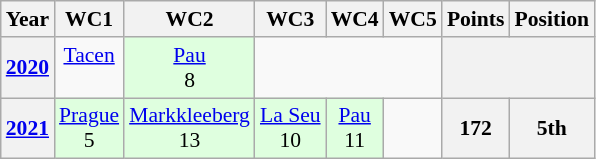<table class="wikitable" style="font-size: 90%; text-align: center">
<tr>
<th>Year</th>
<th>WC1</th>
<th>WC2</th>
<th>WC3</th>
<th>WC4</th>
<th>WC5</th>
<th>Points</th>
<th>Position</th>
</tr>
<tr>
<th><a href='#'>2020</a></th>
<td><a href='#'>Tacen</a> <br> </td>
<td style="background:#DFFFDF;"><a href='#'>Pau</a> <br>8</td>
<td colspan=3></td>
<th colspan=2></th>
</tr>
<tr>
<th><a href='#'>2021</a></th>
<td style="background:#DFFFDF;"><a href='#'>Prague</a> <br>5</td>
<td style="background:#DFFFDF;"><a href='#'>Markkleeberg</a><br>13</td>
<td style="background:#DFFFDF;"><a href='#'>La Seu</a> <br>10</td>
<td style="background:#DFFFDF;"><a href='#'>Pau</a> <br>11</td>
<td></td>
<th>172</th>
<th>5th</th>
</tr>
</table>
